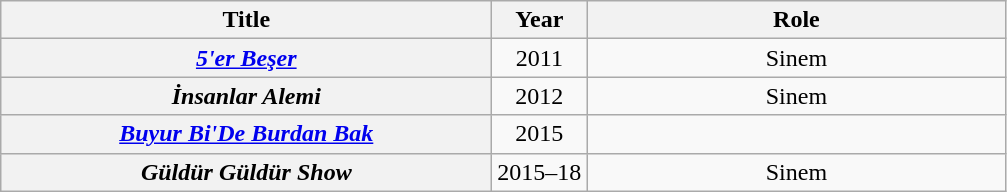<table class="wikitable sortable plainrowheaders" style="text-align: center;">
<tr>
<th scope="col" style="width: 20em;">Title</th>
<th scope="col">Year</th>
<th scope="col" style="width: 17em;">Role</th>
</tr>
<tr>
<th scope="row"><em><a href='#'>5'er Beşer</a></em></th>
<td>2011</td>
<td>Sinem</td>
</tr>
<tr>
<th scope="row"><em>İnsanlar Alemi</em></th>
<td>2012</td>
<td>Sinem</td>
</tr>
<tr>
<th scope="row"><em><a href='#'>Buyur Bi'De Burdan Bak</a></em></th>
<td>2015</td>
<td></td>
</tr>
<tr>
<th scope="row"><em>Güldür Güldür Show</em></th>
<td>2015–18</td>
<td>Sinem</td>
</tr>
</table>
